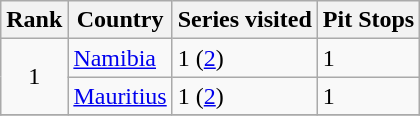<table class="wikitable">
<tr>
<th>Rank</th>
<th>Country</th>
<th>Series visited</th>
<th>Pit Stops</th>
</tr>
<tr>
<td rowspan="2" style="text-align:center;">1</td>
<td><a href='#'>Namibia</a></td>
<td>1 (<a href='#'>2</a>)</td>
<td>1</td>
</tr>
<tr>
<td><a href='#'>Mauritius</a></td>
<td>1 (<a href='#'>2</a>)</td>
<td>1</td>
</tr>
<tr>
</tr>
</table>
